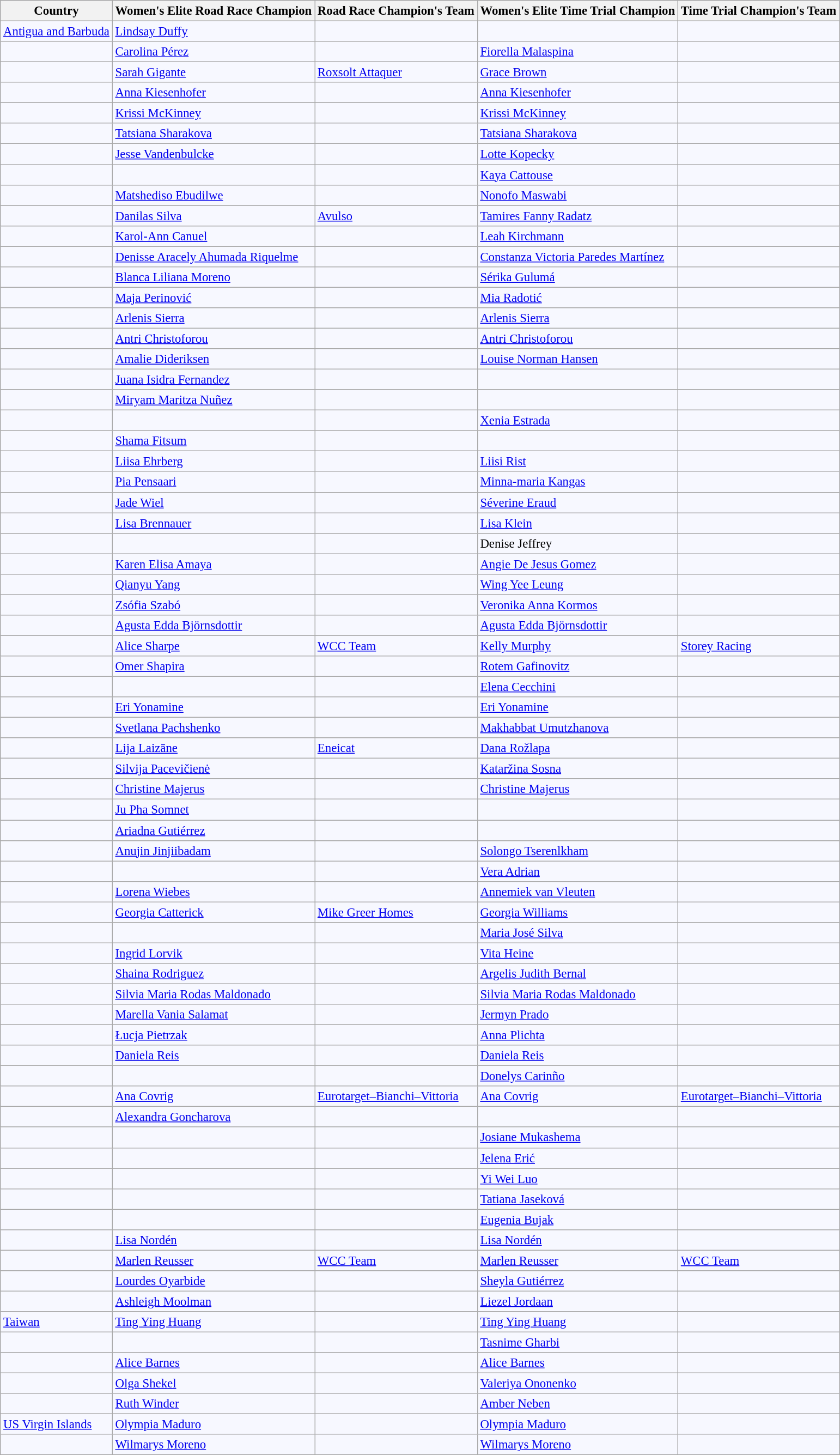<table class="wikitable sortable"  style="background:#f7f8ff; font-size:95%;">
<tr>
<th>Country</th>
<th>Women's Elite Road Race Champion</th>
<th>Road Race Champion's Team</th>
<th>Women's Elite Time Trial Champion</th>
<th>Time Trial Champion's Team</th>
</tr>
<tr style="text-align:left; vertical-align:top;">
<td> <a href='#'>Antigua and Barbuda</a></td>
<td><a href='#'>Lindsay Duffy</a></td>
<td></td>
<td></td>
<td></td>
</tr>
<tr style="text-align:left; vertical-align:top;">
<td></td>
<td><a href='#'>Carolina Pérez</a></td>
<td></td>
<td><a href='#'>Fiorella Malaspina</a></td>
<td></td>
</tr>
<tr style="text-align:left; vertical-align:top;">
<td></td>
<td><a href='#'>Sarah Gigante</a></td>
<td><a href='#'>Roxsolt Attaquer</a></td>
<td><a href='#'>Grace Brown</a></td>
<td></td>
</tr>
<tr style="text-align:left; vertical-align:top;">
<td></td>
<td><a href='#'>Anna Kiesenhofer</a></td>
<td></td>
<td><a href='#'>Anna Kiesenhofer</a></td>
<td></td>
</tr>
<tr style="text-align:left; vertical-align:top;">
<td></td>
<td><a href='#'>Krissi McKinney</a></td>
<td></td>
<td><a href='#'>Krissi McKinney</a></td>
<td></td>
</tr>
<tr style="text-align:left; vertical-align:top;">
<td></td>
<td><a href='#'>Tatsiana Sharakova</a></td>
<td></td>
<td><a href='#'>Tatsiana Sharakova</a></td>
<td></td>
</tr>
<tr style="text-align:left; vertical-align:top;">
<td></td>
<td><a href='#'>Jesse Vandenbulcke</a></td>
<td></td>
<td><a href='#'>Lotte Kopecky</a></td>
<td></td>
</tr>
<tr style="text-align:left; vertical-align:top;">
<td></td>
<td></td>
<td></td>
<td><a href='#'>Kaya Cattouse</a></td>
<td></td>
</tr>
<tr style="text-align:left; vertical-align:top;">
<td></td>
<td><a href='#'>Matshediso Ebudilwe</a></td>
<td></td>
<td><a href='#'>Nonofo Maswabi</a></td>
<td></td>
</tr>
<tr style="text-align:left; vertical-align:top;">
<td></td>
<td><a href='#'>Danilas Silva</a></td>
<td><a href='#'>Avulso</a></td>
<td><a href='#'>Tamires Fanny Radatz</a></td>
<td></td>
</tr>
<tr style="text-align:left; vertical-align:top;">
<td></td>
<td><a href='#'>Karol-Ann Canuel</a></td>
<td></td>
<td><a href='#'>Leah Kirchmann</a></td>
<td></td>
</tr>
<tr style="text-align:left; vertical-align:top;">
<td></td>
<td><a href='#'>Denisse Aracely Ahumada Riquelme</a></td>
<td></td>
<td><a href='#'>Constanza Victoria Paredes Martínez</a></td>
<td></td>
</tr>
<tr style="text-align:left; vertical-align:top;">
<td></td>
<td><a href='#'>Blanca Liliana Moreno</a></td>
<td></td>
<td><a href='#'>Sérika Gulumá</a></td>
<td></td>
</tr>
<tr style="text-align:left; vertical-align:top;">
<td></td>
<td><a href='#'>Maja Perinović</a></td>
<td></td>
<td><a href='#'>Mia Radotić</a></td>
<td></td>
</tr>
<tr style="text-align:left; vertical-align:top;">
<td></td>
<td><a href='#'>Arlenis Sierra</a></td>
<td></td>
<td><a href='#'>Arlenis Sierra</a></td>
<td></td>
</tr>
<tr style="text-align:left; vertical-align:top;">
<td></td>
<td><a href='#'>Antri Christoforou</a></td>
<td></td>
<td><a href='#'>Antri Christoforou</a></td>
<td></td>
</tr>
<tr style="text-align:left; vertical-align:top;">
<td></td>
<td><a href='#'>Amalie Dideriksen</a></td>
<td></td>
<td><a href='#'>Louise Norman Hansen</a></td>
<td></td>
</tr>
<tr style="text-align:left; vertical-align:top;">
<td></td>
<td><a href='#'>Juana Isidra Fernandez</a></td>
<td></td>
<td></td>
<td></td>
</tr>
<tr style="text-align:left; vertical-align:top;">
<td></td>
<td><a href='#'>Miryam Maritza Nuñez</a></td>
<td></td>
<td></td>
<td></td>
</tr>
<tr style="text-align:left; vertical-align:top;">
<td></td>
<td></td>
<td></td>
<td><a href='#'>Xenia Estrada</a></td>
<td></td>
</tr>
<tr style="text-align:left; vertical-align:top;">
<td></td>
<td><a href='#'>Shama Fitsum</a></td>
<td></td>
<td></td>
<td></td>
</tr>
<tr style="text-align:left; vertical-align:top;">
<td></td>
<td><a href='#'>Liisa Ehrberg</a></td>
<td></td>
<td><a href='#'>Liisi Rist</a></td>
<td></td>
</tr>
<tr style="text-align:left; vertical-align:top;">
<td></td>
<td><a href='#'>Pia Pensaari</a></td>
<td></td>
<td><a href='#'>Minna-maria Kangas</a></td>
<td></td>
</tr>
<tr style="text-align:left; vertical-align:top;">
<td></td>
<td><a href='#'>Jade Wiel</a></td>
<td></td>
<td><a href='#'>Séverine Eraud</a></td>
<td></td>
</tr>
<tr style="text-align:left; vertical-align:top;">
<td></td>
<td><a href='#'>Lisa Brennauer</a></td>
<td></td>
<td><a href='#'>Lisa Klein</a></td>
<td></td>
</tr>
<tr style="text-align:left; vertical-align:top;">
<td></td>
<td></td>
<td></td>
<td>Denise Jeffrey</td>
<td></td>
</tr>
<tr style="text-align:left; vertical-align:top;">
<td></td>
<td><a href='#'>Karen Elisa Amaya</a></td>
<td></td>
<td><a href='#'>Angie De Jesus Gomez</a></td>
<td></td>
</tr>
<tr style="text-align:left; vertical-align:top;">
<td></td>
<td><a href='#'>Qianyu Yang</a></td>
<td></td>
<td><a href='#'>Wing Yee Leung</a></td>
<td></td>
</tr>
<tr style="text-align:left; vertical-align:top;">
<td></td>
<td><a href='#'>Zsófia Szabó</a></td>
<td></td>
<td><a href='#'>Veronika Anna Kormos</a></td>
<td></td>
</tr>
<tr style="text-align:left; vertical-align:top;">
<td></td>
<td><a href='#'>Agusta Edda Björnsdottir</a></td>
<td></td>
<td><a href='#'>Agusta Edda Björnsdottir</a></td>
<td></td>
</tr>
<tr style="text-align:left; vertical-align:top;">
<td></td>
<td><a href='#'>Alice Sharpe</a></td>
<td><a href='#'>WCC Team</a></td>
<td><a href='#'>Kelly Murphy</a></td>
<td><a href='#'>Storey Racing</a></td>
</tr>
<tr style="text-align:left; vertical-align:top;">
<td></td>
<td><a href='#'>Omer Shapira</a></td>
<td></td>
<td><a href='#'>Rotem Gafinovitz</a></td>
<td></td>
</tr>
<tr style="text-align:left; vertical-align:top;">
<td></td>
<td></td>
<td></td>
<td><a href='#'>Elena Cecchini</a></td>
<td></td>
</tr>
<tr style="text-align:left; vertical-align:top;">
<td></td>
<td><a href='#'>Eri Yonamine</a></td>
<td></td>
<td><a href='#'>Eri Yonamine</a></td>
<td></td>
</tr>
<tr style="text-align:left; vertical-align:top;">
<td></td>
<td><a href='#'>Svetlana Pachshenko</a></td>
<td></td>
<td><a href='#'>Makhabbat Umutzhanova</a></td>
<td></td>
</tr>
<tr style="text-align:left; vertical-align:top;">
<td></td>
<td><a href='#'>Lija Laizāne</a></td>
<td><a href='#'>Eneicat</a></td>
<td><a href='#'>Dana Rožlapa</a></td>
<td></td>
</tr>
<tr style="text-align:left; vertical-align:top;">
<td></td>
<td><a href='#'>Silvija Pacevičienė</a></td>
<td></td>
<td><a href='#'>Kataržina Sosna</a></td>
<td></td>
</tr>
<tr style="text-align:left; vertical-align:top;">
<td></td>
<td><a href='#'>Christine Majerus</a></td>
<td></td>
<td><a href='#'>Christine Majerus</a></td>
<td></td>
</tr>
<tr style="text-align:left; vertical-align:top;">
<td></td>
<td><a href='#'>Ju Pha Somnet</a></td>
<td></td>
<td></td>
<td></td>
</tr>
<tr style="text-align:left; vertical-align:top;">
<td></td>
<td><a href='#'>Ariadna Gutiérrez</a></td>
<td></td>
<td></td>
<td></td>
</tr>
<tr style="text-align:left; vertical-align:top;">
<td></td>
<td><a href='#'>Anujin Jinjiibadam</a></td>
<td></td>
<td><a href='#'>Solongo Tserenlkham</a></td>
<td></td>
</tr>
<tr style="text-align:left; vertical-align:top;">
<td></td>
<td></td>
<td></td>
<td><a href='#'>Vera Adrian</a></td>
<td></td>
</tr>
<tr style="text-align:left; vertical-align:top;">
<td></td>
<td><a href='#'>Lorena Wiebes</a></td>
<td></td>
<td><a href='#'>Annemiek van Vleuten</a></td>
<td></td>
</tr>
<tr style="text-align:left; vertical-align:top;">
<td></td>
<td><a href='#'>Georgia Catterick</a></td>
<td><a href='#'>Mike Greer Homes</a></td>
<td><a href='#'>Georgia Williams</a></td>
<td></td>
</tr>
<tr style="text-align:left; vertical-align:top;">
<td></td>
<td></td>
<td></td>
<td><a href='#'>Maria José Silva</a></td>
<td></td>
</tr>
<tr style="text-align:left; vertical-align:top;">
<td></td>
<td><a href='#'>Ingrid Lorvik</a></td>
<td></td>
<td><a href='#'>Vita Heine</a></td>
<td></td>
</tr>
<tr style="text-align:left; vertical-align:top;">
<td></td>
<td><a href='#'>Shaina Rodriguez</a></td>
<td></td>
<td><a href='#'>Argelis Judith Bernal</a></td>
<td></td>
</tr>
<tr style="text-align:left; vertical-align:top;">
<td></td>
<td><a href='#'>Silvia Maria Rodas Maldonado</a></td>
<td></td>
<td><a href='#'>Silvia Maria Rodas Maldonado</a></td>
<td></td>
</tr>
<tr style="text-align:left; vertical-align:top;">
<td></td>
<td><a href='#'>Marella Vania Salamat</a></td>
<td></td>
<td><a href='#'>Jermyn Prado</a></td>
<td></td>
</tr>
<tr style="text-align:left; vertical-align:top;">
<td></td>
<td><a href='#'>Łucja Pietrzak</a></td>
<td></td>
<td><a href='#'>Anna Plichta</a></td>
<td></td>
</tr>
<tr style="text-align:left; vertical-align:top;">
<td></td>
<td><a href='#'>Daniela Reis</a></td>
<td></td>
<td><a href='#'>Daniela Reis</a></td>
<td></td>
</tr>
<tr style="text-align:left; vertical-align:top;">
<td></td>
<td></td>
<td></td>
<td><a href='#'>Donelys Carinño</a></td>
<td></td>
</tr>
<tr style="text-align:left; vertical-align:top;">
<td></td>
<td><a href='#'>Ana Covrig</a></td>
<td><a href='#'>Eurotarget–Bianchi–Vittoria</a></td>
<td><a href='#'>Ana Covrig</a></td>
<td><a href='#'>Eurotarget–Bianchi–Vittoria</a></td>
</tr>
<tr style="text-align:left; vertical-align:top;">
<td></td>
<td><a href='#'>Alexandra Goncharova</a></td>
<td></td>
<td></td>
<td></td>
</tr>
<tr style="text-align:left; vertical-align:top;">
<td></td>
<td></td>
<td></td>
<td><a href='#'>Josiane Mukashema</a></td>
<td></td>
</tr>
<tr style="text-align:left; vertical-align:top;">
<td></td>
<td></td>
<td></td>
<td><a href='#'>Jelena Erić</a></td>
<td></td>
</tr>
<tr style="text-align:left; vertical-align:top;">
<td></td>
<td></td>
<td></td>
<td><a href='#'>Yi Wei Luo</a></td>
<td></td>
</tr>
<tr style="text-align:left; vertical-align:top;">
<td></td>
<td></td>
<td></td>
<td><a href='#'>Tatiana Jaseková</a></td>
<td></td>
</tr>
<tr style="text-align:left; vertical-align:top;">
<td></td>
<td></td>
<td></td>
<td><a href='#'>Eugenia Bujak</a></td>
<td></td>
</tr>
<tr style="text-align:left; vertical-align:top;">
<td></td>
<td><a href='#'>Lisa Nordén</a></td>
<td></td>
<td><a href='#'>Lisa Nordén</a></td>
<td></td>
</tr>
<tr style="text-align:left; vertical-align:top;">
<td></td>
<td><a href='#'>Marlen Reusser</a></td>
<td><a href='#'>WCC Team</a></td>
<td><a href='#'>Marlen Reusser</a></td>
<td><a href='#'>WCC Team</a></td>
</tr>
<tr style="text-align:left; vertical-align:top;">
<td></td>
<td><a href='#'>Lourdes Oyarbide</a></td>
<td></td>
<td><a href='#'>Sheyla Gutiérrez</a></td>
<td></td>
</tr>
<tr style="text-align:left; vertical-align:top;">
<td></td>
<td><a href='#'>Ashleigh Moolman</a></td>
<td></td>
<td><a href='#'>Liezel Jordaan</a></td>
<td></td>
</tr>
<tr style="text-align:left; vertical-align:top;">
<td> <a href='#'>Taiwan</a></td>
<td><a href='#'>Ting Ying Huang</a></td>
<td></td>
<td><a href='#'>Ting Ying Huang</a></td>
<td></td>
</tr>
<tr style="text-align:left; vertical-align:top;">
<td></td>
<td></td>
<td></td>
<td><a href='#'>Tasnime Gharbi</a></td>
<td></td>
</tr>
<tr style="text-align:left; vertical-align:top;">
<td></td>
<td><a href='#'>Alice Barnes</a></td>
<td></td>
<td><a href='#'>Alice Barnes</a></td>
<td></td>
</tr>
<tr style="text-align:left; vertical-align:top;">
<td></td>
<td><a href='#'>Olga Shekel</a></td>
<td></td>
<td><a href='#'>Valeriya Ononenko</a></td>
<td></td>
</tr>
<tr style="text-align:left; vertical-align:top;">
<td></td>
<td><a href='#'>Ruth Winder</a></td>
<td></td>
<td><a href='#'>Amber Neben</a></td>
<td></td>
</tr>
<tr style="text-align:left; vertical-align:top;">
<td> <a href='#'>US Virgin Islands</a></td>
<td><a href='#'>Olympia Maduro</a></td>
<td></td>
<td><a href='#'>Olympia Maduro</a></td>
<td></td>
</tr>
<tr style="text-align:left; vertical-align:top;">
<td></td>
<td><a href='#'>Wilmarys Moreno</a></td>
<td></td>
<td><a href='#'>Wilmarys Moreno</a></td>
<td></td>
</tr>
</table>
